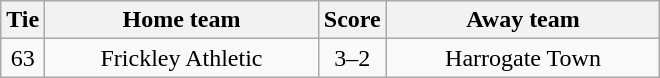<table class="wikitable" style="text-align:center;">
<tr>
<th width=20>Tie</th>
<th width=175>Home team</th>
<th width=20>Score</th>
<th width=175>Away team</th>
</tr>
<tr>
<td>63</td>
<td>Frickley Athletic</td>
<td>3–2</td>
<td>Harrogate Town</td>
</tr>
</table>
